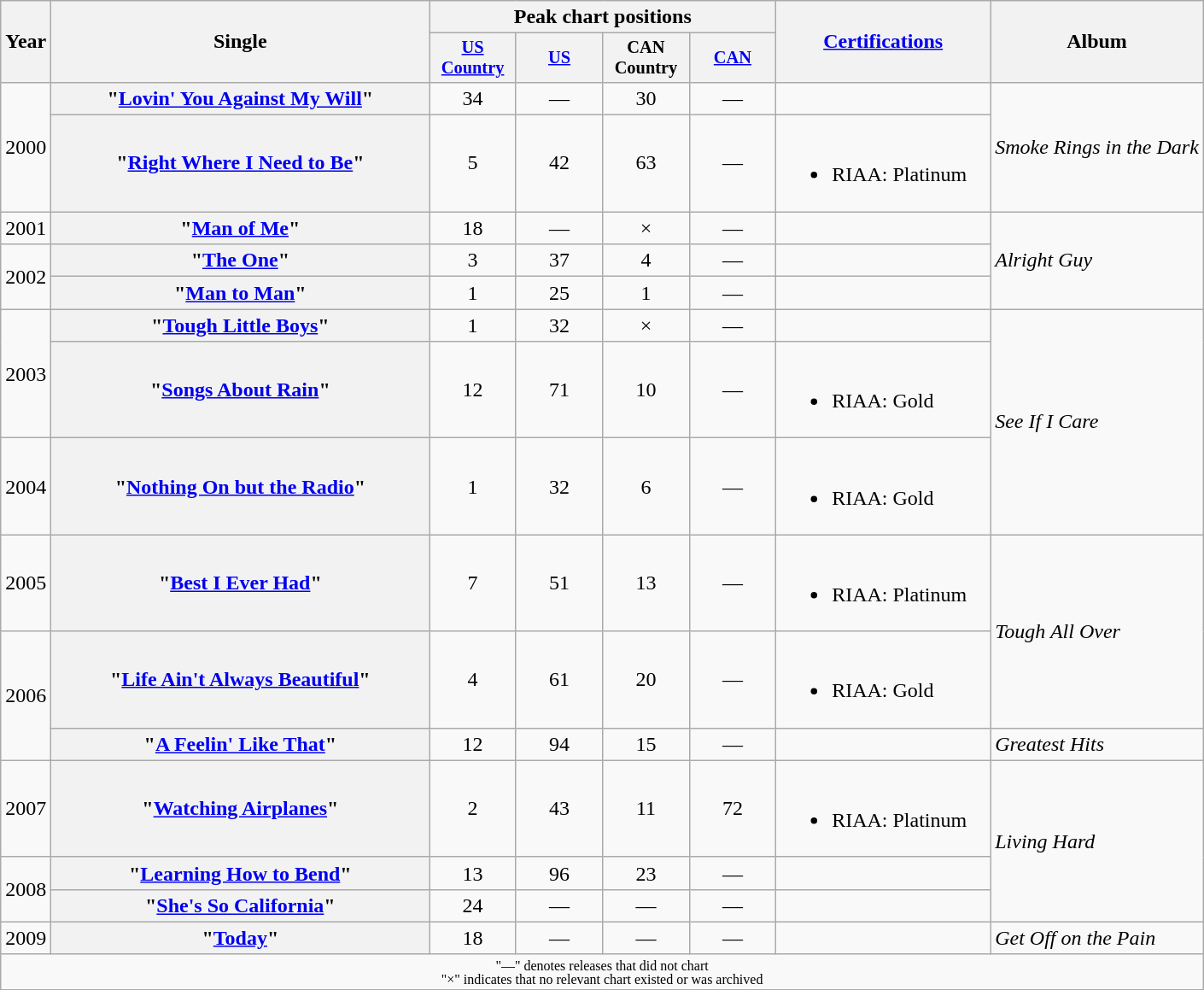<table class="wikitable plainrowheaders" style="text-align:center;">
<tr>
<th scope="col" rowspan="2">Year</th>
<th scope="col" rowspan="2" style="width:18em;">Single</th>
<th scope="col" colspan="4">Peak chart positions</th>
<th scope="col" rowspan="2" style="width:10em;"><a href='#'>Certifications</a></th>
<th scope="col" rowspan="2">Album</th>
</tr>
<tr>
<th scope="col" style="width:4.5em;font-size:85%;"><a href='#'>US Country</a><br></th>
<th scope="col" style="width:4.5em;font-size:85%;"><a href='#'>US</a><br></th>
<th scope="col" style="width:4.5em;font-size:85%;">CAN Country<br></th>
<th scope="col" style="width:4.5em;font-size:85%;"><a href='#'>CAN</a><br></th>
</tr>
<tr>
<td rowspan="2">2000</td>
<th scope="row">"<a href='#'>Lovin' You Against My Will</a>"</th>
<td>34</td>
<td>—</td>
<td>30</td>
<td>—</td>
<td></td>
<td align="left" rowspan="2"><em>Smoke Rings in the Dark</em></td>
</tr>
<tr>
<th scope="row">"<a href='#'>Right Where I Need to Be</a>"</th>
<td>5</td>
<td>42</td>
<td>63</td>
<td>—</td>
<td align="left"><br><ul><li>RIAA: Platinum</li></ul></td>
</tr>
<tr>
<td>2001</td>
<th scope="row">"<a href='#'>Man of Me</a>"</th>
<td>18</td>
<td>—</td>
<td>×</td>
<td>—</td>
<td></td>
<td align="left" rowspan="3"><em>Alright Guy</em></td>
</tr>
<tr>
<td rowspan="2">2002</td>
<th scope="row">"<a href='#'>The One</a>"</th>
<td>3</td>
<td>37</td>
<td>4</td>
<td>—</td>
<td></td>
</tr>
<tr>
<th scope="row">"<a href='#'>Man to Man</a>"</th>
<td>1</td>
<td>25</td>
<td>1</td>
<td>—</td>
<td></td>
</tr>
<tr>
<td rowspan="2">2003</td>
<th scope="row">"<a href='#'>Tough Little Boys</a>"</th>
<td>1</td>
<td>32</td>
<td>×</td>
<td>—</td>
<td></td>
<td align="left" rowspan="3"><em>See If I Care</em></td>
</tr>
<tr>
<th scope="row">"<a href='#'>Songs About Rain</a>"</th>
<td>12</td>
<td>71</td>
<td>10</td>
<td>—</td>
<td align="left"><br><ul><li>RIAA: Gold</li></ul></td>
</tr>
<tr>
<td>2004</td>
<th scope="row">"<a href='#'>Nothing On but the Radio</a>"</th>
<td>1</td>
<td>32</td>
<td>6</td>
<td>—</td>
<td align="left"><br><ul><li>RIAA: Gold</li></ul></td>
</tr>
<tr>
<td>2005</td>
<th scope="row">"<a href='#'>Best I Ever Had</a>"</th>
<td>7</td>
<td>51</td>
<td>13</td>
<td>—</td>
<td align="left"><br><ul><li>RIAA: Platinum</li></ul></td>
<td align="left" rowspan="2"><em>Tough All Over</em></td>
</tr>
<tr>
<td rowspan="2">2006</td>
<th scope="row">"<a href='#'>Life Ain't Always Beautiful</a>"</th>
<td>4</td>
<td>61</td>
<td>20</td>
<td>—</td>
<td align="left"><br><ul><li>RIAA: Gold</li></ul></td>
</tr>
<tr>
<th scope="row">"<a href='#'>A Feelin' Like That</a>"</th>
<td>12</td>
<td>94</td>
<td>15</td>
<td>—</td>
<td></td>
<td align="left"><em>Greatest Hits</em></td>
</tr>
<tr>
<td>2007</td>
<th scope="row">"<a href='#'>Watching Airplanes</a>"</th>
<td>2</td>
<td>43</td>
<td>11</td>
<td>72</td>
<td align="left"><br><ul><li>RIAA: Platinum</li></ul></td>
<td align="left" rowspan="3"><em>Living Hard</em></td>
</tr>
<tr>
<td rowspan="2">2008</td>
<th scope="row">"<a href='#'>Learning How to Bend</a>"</th>
<td>13</td>
<td>96</td>
<td>23</td>
<td>—</td>
<td></td>
</tr>
<tr>
<th scope="row">"<a href='#'>She's So California</a>"</th>
<td>24</td>
<td>—</td>
<td>—</td>
<td>—</td>
<td></td>
</tr>
<tr>
<td>2009</td>
<th scope="row">"<a href='#'>Today</a>"</th>
<td>18</td>
<td>—</td>
<td>—</td>
<td>—</td>
<td></td>
<td align="left"><em>Get Off on the Pain</em></td>
</tr>
<tr>
<td colspan="8" style="font-size:8pt">"—" denotes releases that did not chart<br>"×" indicates that no relevant chart existed or was archived</td>
</tr>
<tr>
</tr>
</table>
